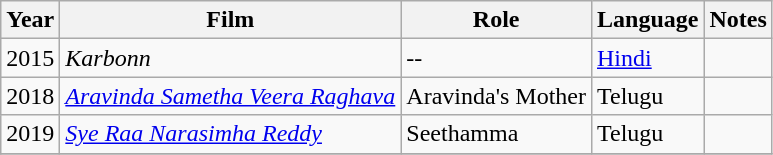<table class="wikitable sortable">
<tr>
<th>Year</th>
<th>Film</th>
<th>Role</th>
<th>Language</th>
<th>Notes</th>
</tr>
<tr>
<td>2015</td>
<td><em>Karbonn</em></td>
<td>--</td>
<td><a href='#'>Hindi</a></td>
<td></td>
</tr>
<tr>
<td>2018</td>
<td><em><a href='#'>Aravinda Sametha Veera Raghava</a></em></td>
<td>Aravinda's Mother</td>
<td>Telugu</td>
<td></td>
</tr>
<tr>
<td>2019</td>
<td><em><a href='#'>Sye Raa Narasimha Reddy</a></em></td>
<td>Seethamma</td>
<td>Telugu</td>
<td></td>
</tr>
<tr>
</tr>
</table>
